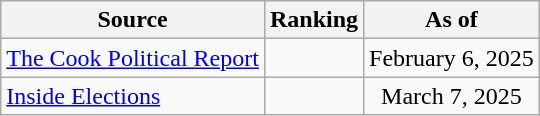<table class="wikitable" style="text-align:center">
<tr>
<th>Source</th>
<th>Ranking</th>
<th>As of</th>
</tr>
<tr>
<td align=left><a href='#'>The Cook Political Report</a></td>
<td></td>
<td>February 6, 2025</td>
</tr>
<tr>
<td align=left><a href='#'>Inside Elections</a></td>
<td></td>
<td>March 7, 2025</td>
</tr>
</table>
